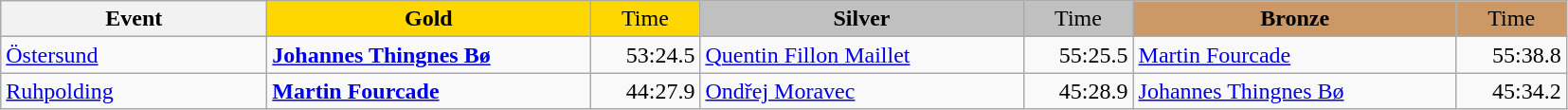<table class="wikitable">
<tr>
<th width="180">Event</th>
<th width="220" style="background:gold">Gold</th>
<th width="70" style="background:gold;font-weight:normal">Time</th>
<th width="220" style="background:silver">Silver</th>
<th width="70" style="background:silver;font-weight:normal">Time</th>
<th width="220" style="background:#CC9966">Bronze</th>
<th width="70" style="background:#CC9966;font-weight:normal">Time</th>
</tr>
<tr>
<td><a href='#'>Östersund</a><br></td>
<td><strong><a href='#'>Johannes Thingnes Bø</a></strong><br></td>
<td align="right">53:24.5 <br> </td>
<td><a href='#'>Quentin Fillon Maillet</a><br></td>
<td align="right">55:25.5 <br> </td>
<td><a href='#'>Martin Fourcade</a><br></td>
<td align="right">55:38.8 <br> </td>
</tr>
<tr>
<td><a href='#'>Ruhpolding</a><br></td>
<td><strong><a href='#'>Martin Fourcade</a></strong><br></td>
<td align="right">44:27.9 <br> </td>
<td><a href='#'>Ondřej Moravec</a><br></td>
<td align="right">45:28.9 <br> </td>
<td><a href='#'>Johannes Thingnes Bø</a><br></td>
<td align="right">45:34.2 <br> </td>
</tr>
</table>
